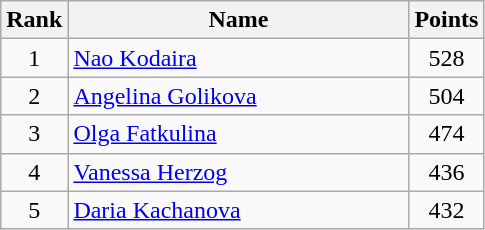<table class="wikitable" border="1" style="text-align:center">
<tr>
<th width=30>Rank</th>
<th width=220>Name</th>
<th width=25>Points</th>
</tr>
<tr>
<td>1</td>
<td align="left"> <a href='#'>Nao Kodaira</a></td>
<td>528</td>
</tr>
<tr>
<td>2</td>
<td align="left"> <a href='#'>Angelina Golikova</a></td>
<td>504</td>
</tr>
<tr>
<td>3</td>
<td align="left"> <a href='#'>Olga Fatkulina</a></td>
<td>474</td>
</tr>
<tr>
<td>4</td>
<td align="left"> <a href='#'>Vanessa Herzog</a></td>
<td>436</td>
</tr>
<tr>
<td>5</td>
<td align="left"> <a href='#'>Daria Kachanova</a></td>
<td>432</td>
</tr>
</table>
